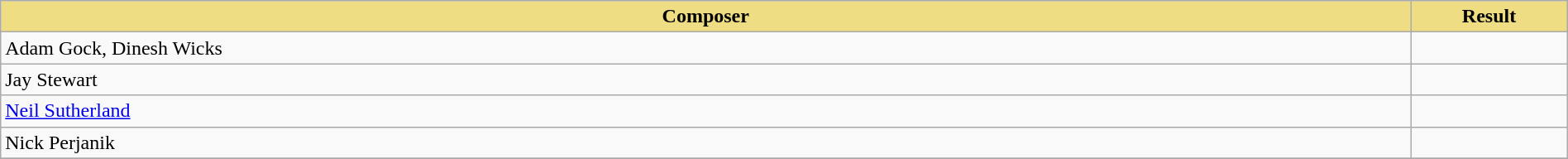<table class="wikitable" width=100%>
<tr>
<th style="width:90%;background:#EEDD82;">Composer</th>
<th style="width:10%;background:#EEDD82;">Result<br></th>
</tr>
<tr>
<td>Adam Gock, Dinesh Wicks</td>
<td></td>
</tr>
<tr>
<td>Jay Stewart</td>
<td></td>
</tr>
<tr>
<td><a href='#'>Neil Sutherland</a></td>
<td></td>
</tr>
<tr>
<td>Nick Perjanik</td>
<td></td>
</tr>
<tr>
</tr>
</table>
